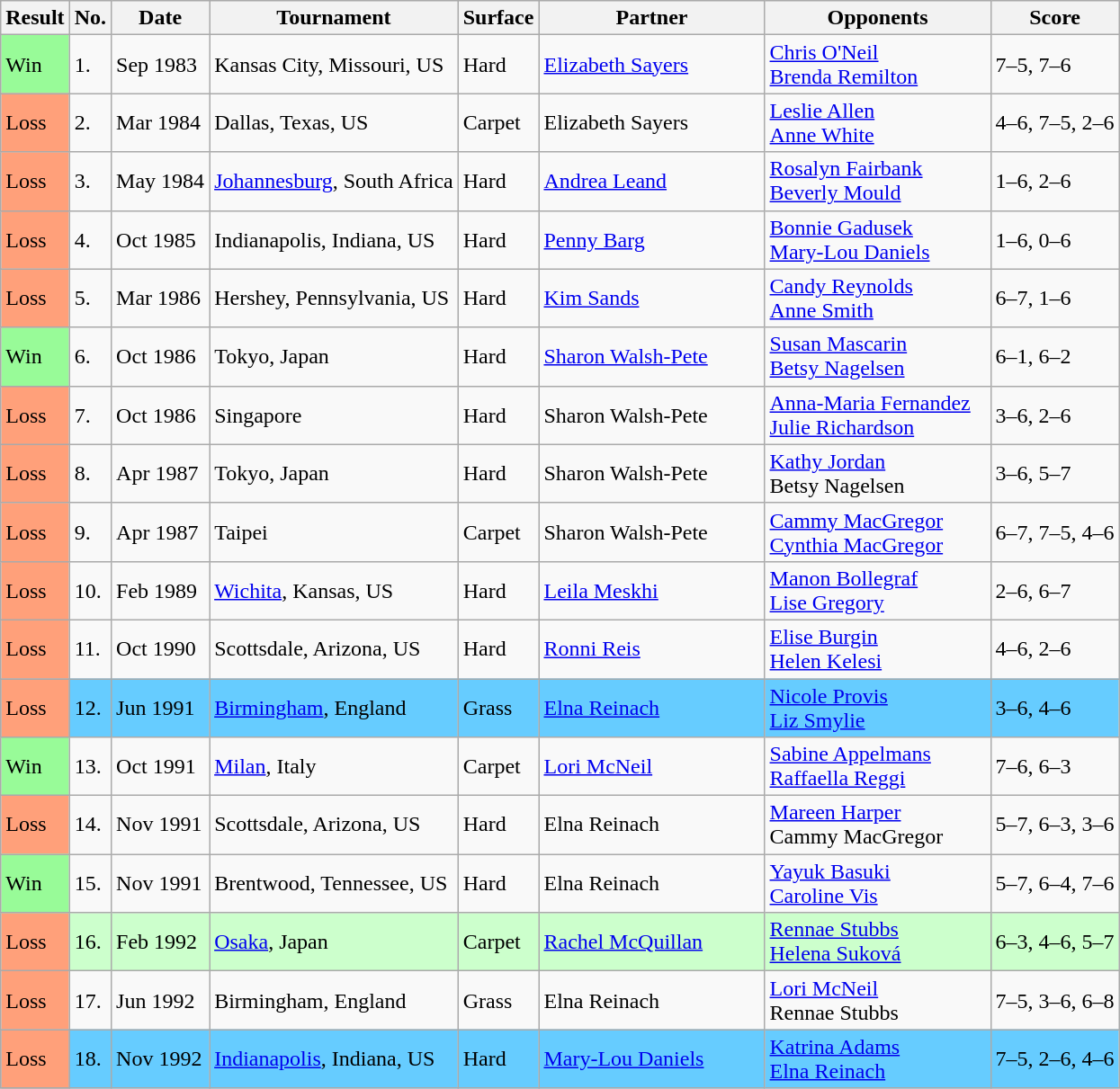<table class="sortable wikitable">
<tr>
<th>Result</th>
<th>No.</th>
<th>Date</th>
<th>Tournament</th>
<th>Surface</th>
<th style="width:160px">Partner</th>
<th style="width:160px">Opponents</th>
<th>Score</th>
</tr>
<tr>
<td style="background:#98fb98;">Win</td>
<td>1.</td>
<td>Sep 1983</td>
<td>Kansas City, Missouri, US</td>
<td>Hard</td>
<td> <a href='#'>Elizabeth Sayers</a></td>
<td> <a href='#'>Chris O'Neil</a> <br>  <a href='#'>Brenda Remilton</a></td>
<td>7–5, 7–6</td>
</tr>
<tr>
<td style="background:#ffa07a;">Loss</td>
<td>2.</td>
<td>Mar 1984</td>
<td>Dallas, Texas, US</td>
<td>Carpet</td>
<td> Elizabeth Sayers</td>
<td> <a href='#'>Leslie Allen</a> <br>  <a href='#'>Anne White</a></td>
<td>4–6, 7–5, 2–6</td>
</tr>
<tr>
<td style="background:#ffa07a;">Loss</td>
<td>3.</td>
<td>May 1984</td>
<td><a href='#'>Johannesburg</a>, South Africa</td>
<td>Hard</td>
<td> <a href='#'>Andrea Leand</a></td>
<td> <a href='#'>Rosalyn Fairbank</a> <br>  <a href='#'>Beverly Mould</a></td>
<td>1–6, 2–6</td>
</tr>
<tr>
<td style="background:#ffa07a;">Loss</td>
<td>4.</td>
<td>Oct 1985</td>
<td>Indianapolis, Indiana, US</td>
<td>Hard</td>
<td> <a href='#'>Penny Barg</a></td>
<td> <a href='#'>Bonnie Gadusek</a> <br>  <a href='#'>Mary-Lou Daniels</a></td>
<td>1–6, 0–6</td>
</tr>
<tr>
<td style="background:#ffa07a;">Loss</td>
<td>5.</td>
<td>Mar 1986</td>
<td>Hershey, Pennsylvania, US</td>
<td>Hard</td>
<td> <a href='#'>Kim Sands</a></td>
<td> <a href='#'>Candy Reynolds</a> <br>  <a href='#'>Anne Smith</a></td>
<td>6–7, 1–6</td>
</tr>
<tr>
<td style="background:#98fb98;">Win</td>
<td>6.</td>
<td>Oct 1986</td>
<td>Tokyo, Japan</td>
<td>Hard</td>
<td> <a href='#'>Sharon Walsh-Pete</a></td>
<td> <a href='#'>Susan Mascarin</a> <br>  <a href='#'>Betsy Nagelsen</a></td>
<td>6–1, 6–2</td>
</tr>
<tr>
<td style="background:#ffa07a;">Loss</td>
<td>7.</td>
<td>Oct 1986</td>
<td>Singapore</td>
<td>Hard</td>
<td> Sharon Walsh-Pete</td>
<td> <a href='#'>Anna-Maria Fernandez</a> <br>  <a href='#'>Julie Richardson</a></td>
<td>3–6, 2–6</td>
</tr>
<tr>
<td style="background:#ffa07a;">Loss</td>
<td>8.</td>
<td>Apr 1987</td>
<td>Tokyo, Japan</td>
<td>Hard</td>
<td> Sharon Walsh-Pete</td>
<td> <a href='#'>Kathy Jordan</a> <br>  Betsy Nagelsen</td>
<td>3–6, 5–7</td>
</tr>
<tr>
<td style="background:#ffa07a;">Loss</td>
<td>9.</td>
<td>Apr 1987</td>
<td>Taipei</td>
<td>Carpet</td>
<td> Sharon Walsh-Pete</td>
<td> <a href='#'>Cammy MacGregor</a> <br>  <a href='#'>Cynthia MacGregor</a></td>
<td>6–7, 7–5, 4–6</td>
</tr>
<tr>
<td style="background:#ffa07a;">Loss</td>
<td>10.</td>
<td>Feb 1989</td>
<td><a href='#'>Wichita</a>, Kansas, US</td>
<td>Hard</td>
<td> <a href='#'>Leila Meskhi</a></td>
<td> <a href='#'>Manon Bollegraf</a> <br>  <a href='#'>Lise Gregory</a></td>
<td>2–6, 6–7</td>
</tr>
<tr>
<td style="background:#ffa07a;">Loss</td>
<td>11.</td>
<td>Oct 1990</td>
<td>Scottsdale, Arizona, US</td>
<td>Hard</td>
<td> <a href='#'>Ronni Reis</a></td>
<td> <a href='#'>Elise Burgin</a> <br>  <a href='#'>Helen Kelesi</a></td>
<td>4–6, 2–6</td>
</tr>
<tr style="background:#66ccff;">
<td style="background:#ffa07a;">Loss</td>
<td>12.</td>
<td>Jun 1991</td>
<td><a href='#'>Birmingham</a>, England</td>
<td>Grass</td>
<td> <a href='#'>Elna Reinach</a></td>
<td> <a href='#'>Nicole Provis</a> <br>  <a href='#'>Liz Smylie</a></td>
<td>3–6, 4–6</td>
</tr>
<tr>
<td style="background:#98fb98;">Win</td>
<td>13.</td>
<td>Oct 1991</td>
<td><a href='#'>Milan</a>, Italy</td>
<td>Carpet</td>
<td> <a href='#'>Lori McNeil</a></td>
<td> <a href='#'>Sabine Appelmans</a> <br>  <a href='#'>Raffaella Reggi</a></td>
<td>7–6, 6–3</td>
</tr>
<tr>
<td style="background:#ffa07a;">Loss</td>
<td>14.</td>
<td>Nov 1991</td>
<td>Scottsdale, Arizona, US</td>
<td>Hard</td>
<td> Elna Reinach</td>
<td> <a href='#'>Mareen Harper</a> <br>  Cammy MacGregor</td>
<td>5–7, 6–3, 3–6</td>
</tr>
<tr>
<td style="background:#98fb98;">Win</td>
<td>15.</td>
<td>Nov 1991</td>
<td>Brentwood, Tennessee, US</td>
<td>Hard</td>
<td> Elna Reinach</td>
<td> <a href='#'>Yayuk Basuki</a> <br>  <a href='#'>Caroline Vis</a></td>
<td>5–7, 6–4, 7–6</td>
</tr>
<tr style="background:#ccffcc;">
<td style="background:#ffa07a;">Loss</td>
<td>16.</td>
<td>Feb 1992</td>
<td><a href='#'>Osaka</a>, Japan</td>
<td>Carpet</td>
<td> <a href='#'>Rachel McQuillan</a></td>
<td> <a href='#'>Rennae Stubbs</a> <br>  <a href='#'>Helena Suková</a></td>
<td>6–3, 4–6, 5–7</td>
</tr>
<tr>
<td style="background:#ffa07a;">Loss</td>
<td>17.</td>
<td>Jun 1992</td>
<td>Birmingham, England</td>
<td>Grass</td>
<td> Elna Reinach</td>
<td> <a href='#'>Lori McNeil</a> <br>  Rennae Stubbs</td>
<td>7–5, 3–6, 6–8</td>
</tr>
<tr style="background:#66ccff;">
<td style="background:#ffa07a;">Loss</td>
<td>18.</td>
<td>Nov 1992</td>
<td><a href='#'>Indianapolis</a>, Indiana, US</td>
<td>Hard</td>
<td> <a href='#'>Mary-Lou Daniels</a></td>
<td> <a href='#'>Katrina Adams</a> <br>  <a href='#'>Elna Reinach</a></td>
<td>7–5, 2–6, 4–6</td>
</tr>
</table>
